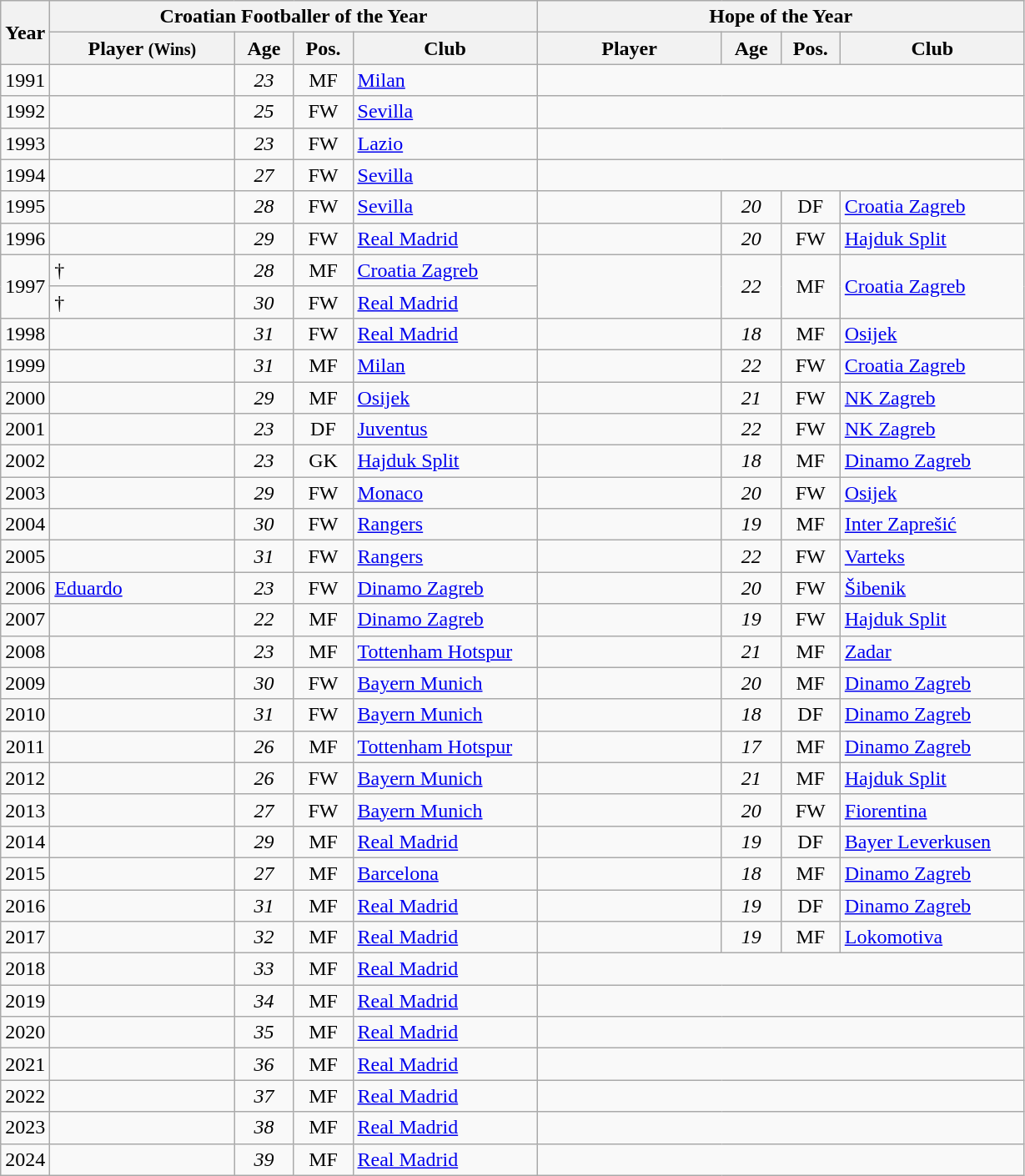<table class="sortable wikitable" style="text-align: center;">
<tr>
<th rowspan=2>Year</th>
<th colspan=4>Croatian Footballer of the Year</th>
<th colspan=4>Hope of the Year</th>
</tr>
<tr>
<th width="140">Player <small>(Wins)</small></th>
<th width="40">Age</th>
<th width="40">Pos.</th>
<th width="140">Club</th>
<th width="140">Player</th>
<th width="40">Age</th>
<th width="40">Pos.</th>
<th width="140">Club</th>
</tr>
<tr>
<td>1991</td>
<td align=left></td>
<td><em>23</em></td>
<td>MF</td>
<td align=left> <a href='#'>Milan</a></td>
<td colspan=4></td>
</tr>
<tr>
<td>1992</td>
<td align=left></td>
<td><em>25</em></td>
<td>FW</td>
<td align=left> <a href='#'>Sevilla</a></td>
<td colspan=4></td>
</tr>
<tr>
<td>1993</td>
<td align=left></td>
<td><em>23</em></td>
<td>FW</td>
<td align=left> <a href='#'>Lazio</a></td>
<td colspan=4></td>
</tr>
<tr>
<td>1994</td>
<td align=left> </td>
<td><em>27</em></td>
<td>FW</td>
<td align=left> <a href='#'>Sevilla</a></td>
<td colspan=4></td>
</tr>
<tr>
<td>1995</td>
<td align=left> </td>
<td><em>28</em></td>
<td>FW</td>
<td align=left> <a href='#'>Sevilla</a></td>
<td align=left></td>
<td><em>20</em></td>
<td>DF</td>
<td align=left> <a href='#'>Croatia Zagreb</a></td>
</tr>
<tr>
<td>1996</td>
<td align=left> </td>
<td><em>29</em></td>
<td>FW</td>
<td align=left> <a href='#'>Real Madrid</a></td>
<td align=left></td>
<td><em>20</em></td>
<td>FW</td>
<td align=left> <a href='#'>Hajduk Split</a></td>
</tr>
<tr>
<td rowspan=2>1997</td>
<td align=left>  †</td>
<td><em>28</em></td>
<td>MF</td>
<td align=left> <a href='#'>Croatia Zagreb</a></td>
<td align=left rowspan=2></td>
<td rowspan=2><em>22</em></td>
<td rowspan=2>MF</td>
<td align=left rowspan=2> <a href='#'>Croatia Zagreb</a></td>
</tr>
<tr>
<td align=left>  †</td>
<td><em>30</em></td>
<td>FW</td>
<td align=left> <a href='#'>Real Madrid</a></td>
</tr>
<tr>
<td>1998</td>
<td align=left> </td>
<td><em>31</em></td>
<td>FW</td>
<td align=left> <a href='#'>Real Madrid</a></td>
<td align=left></td>
<td><em>18</em></td>
<td>MF</td>
<td align=left> <a href='#'>Osijek</a></td>
</tr>
<tr>
<td>1999</td>
<td align=left> </td>
<td><em>31</em></td>
<td>MF</td>
<td align=left> <a href='#'>Milan</a></td>
<td align=left></td>
<td><em>22</em></td>
<td>FW</td>
<td align=left> <a href='#'>Croatia Zagreb</a></td>
</tr>
<tr>
<td>2000</td>
<td align=left></td>
<td><em>29</em></td>
<td>MF</td>
<td align=left> <a href='#'>Osijek</a></td>
<td align=left></td>
<td><em>21</em></td>
<td>FW</td>
<td align=left> <a href='#'>NK Zagreb</a></td>
</tr>
<tr>
<td>2001</td>
<td align=left></td>
<td><em>23</em></td>
<td>DF</td>
<td align=left> <a href='#'>Juventus</a></td>
<td align=left></td>
<td><em>22</em></td>
<td>FW</td>
<td align=left> <a href='#'>NK Zagreb</a></td>
</tr>
<tr>
<td>2002</td>
<td align=left></td>
<td><em>23</em></td>
<td>GK</td>
<td align=left> <a href='#'>Hajduk Split</a></td>
<td align=left></td>
<td><em>18</em></td>
<td>MF</td>
<td align=left> <a href='#'>Dinamo Zagreb</a></td>
</tr>
<tr>
<td>2003</td>
<td align=left></td>
<td><em>29</em></td>
<td>FW</td>
<td align=left> <a href='#'>Monaco</a></td>
<td align=left></td>
<td><em>20</em></td>
<td>FW</td>
<td align=left> <a href='#'>Osijek</a></td>
</tr>
<tr>
<td>2004</td>
<td align=left> </td>
<td><em>30</em></td>
<td>FW</td>
<td align=left> <a href='#'>Rangers</a></td>
<td align=left></td>
<td><em>19</em></td>
<td>MF</td>
<td align=left> <a href='#'>Inter Zaprešić</a></td>
</tr>
<tr>
<td>2005</td>
<td align=left> </td>
<td><em>31</em></td>
<td>FW</td>
<td align=left> <a href='#'>Rangers</a></td>
<td align=left></td>
<td><em>22</em></td>
<td>FW</td>
<td align=left> <a href='#'>Varteks</a></td>
</tr>
<tr>
<td>2006</td>
<td align=left><a href='#'>Eduardo</a></td>
<td><em>23</em></td>
<td>FW</td>
<td align=left> <a href='#'>Dinamo Zagreb</a></td>
<td align=left></td>
<td><em>20</em></td>
<td>FW</td>
<td align=left> <a href='#'>Šibenik</a></td>
</tr>
<tr>
<td>2007</td>
<td align=left></td>
<td><em>22</em></td>
<td>MF</td>
<td align=left> <a href='#'>Dinamo Zagreb</a></td>
<td align=left></td>
<td><em>19</em></td>
<td>FW</td>
<td align=left> <a href='#'>Hajduk Split</a></td>
</tr>
<tr>
<td>2008</td>
<td align=left> </td>
<td><em>23</em></td>
<td>MF</td>
<td align=left> <a href='#'>Tottenham Hotspur</a></td>
<td align=left></td>
<td><em>21</em></td>
<td>MF</td>
<td align=left> <a href='#'>Zadar</a></td>
</tr>
<tr>
<td>2009</td>
<td align=left></td>
<td><em>30</em></td>
<td>FW</td>
<td align=left> <a href='#'>Bayern Munich</a></td>
<td align=left></td>
<td><em>20</em></td>
<td>MF</td>
<td align=left> <a href='#'>Dinamo Zagreb</a></td>
</tr>
<tr>
<td>2010</td>
<td align=left> </td>
<td><em>31</em></td>
<td>FW</td>
<td align=left> <a href='#'>Bayern Munich</a></td>
<td align=left></td>
<td><em>18</em></td>
<td>DF</td>
<td align=left> <a href='#'>Dinamo Zagreb</a></td>
</tr>
<tr>
<td>2011</td>
<td align=left> </td>
<td><em>26</em></td>
<td>MF</td>
<td align=left> <a href='#'>Tottenham Hotspur</a></td>
<td align=left></td>
<td><em>17</em></td>
<td>MF</td>
<td align=left> <a href='#'>Dinamo Zagreb</a></td>
</tr>
<tr>
<td>2012</td>
<td align=left></td>
<td><em>26</em></td>
<td>FW</td>
<td align=left> <a href='#'>Bayern Munich</a></td>
<td align=left></td>
<td><em>21</em></td>
<td>MF</td>
<td align=left> <a href='#'>Hajduk Split</a></td>
</tr>
<tr>
<td>2013</td>
<td align=left> </td>
<td><em>27</em></td>
<td>FW</td>
<td align=left> <a href='#'>Bayern Munich</a></td>
<td align=left></td>
<td><em>20</em></td>
<td>FW</td>
<td align=left> <a href='#'>Fiorentina</a></td>
</tr>
<tr>
<td>2014</td>
<td align=left> </td>
<td><em>29</em></td>
<td>MF</td>
<td align=left> <a href='#'>Real Madrid</a></td>
<td align=left></td>
<td><em>19</em></td>
<td>DF</td>
<td align=left> <a href='#'>Bayer Leverkusen</a></td>
</tr>
<tr>
<td>2015</td>
<td align=left></td>
<td><em>27</em></td>
<td>MF</td>
<td align=left> <a href='#'>Barcelona</a></td>
<td align=left></td>
<td><em>18</em></td>
<td>MF</td>
<td align=left> <a href='#'>Dinamo Zagreb</a></td>
</tr>
<tr>
<td>2016</td>
<td align=left> </td>
<td><em>31</em></td>
<td>MF</td>
<td align=left> <a href='#'>Real Madrid</a></td>
<td align=left></td>
<td><em>19</em></td>
<td>DF</td>
<td align=left> <a href='#'>Dinamo Zagreb</a></td>
</tr>
<tr>
<td>2017</td>
<td align=left> </td>
<td><em>32</em></td>
<td>MF</td>
<td align=left> <a href='#'>Real Madrid</a></td>
<td align=left></td>
<td><em>19</em></td>
<td>MF</td>
<td align=left> <a href='#'>Lokomotiva</a></td>
</tr>
<tr>
<td>2018</td>
<td align=left> </td>
<td><em>33</em></td>
<td>MF</td>
<td align=left> <a href='#'>Real Madrid</a></td>
<td colspan=4></td>
</tr>
<tr>
<td>2019</td>
<td align=left> </td>
<td><em>34</em></td>
<td>MF</td>
<td align=left> <a href='#'>Real Madrid</a></td>
<td colspan=4></td>
</tr>
<tr>
<td>2020</td>
<td align=left> </td>
<td><em>35</em></td>
<td>MF</td>
<td align=left> <a href='#'>Real Madrid</a></td>
<td colspan=4></td>
</tr>
<tr>
<td>2021</td>
<td align=left> </td>
<td><em>36</em></td>
<td>MF</td>
<td align=left> <a href='#'>Real Madrid</a></td>
<td colspan=4></td>
</tr>
<tr>
<td>2022</td>
<td align=left> </td>
<td><em>37</em></td>
<td>MF</td>
<td align=left> <a href='#'>Real Madrid</a></td>
<td colspan=4></td>
</tr>
<tr>
<td>2023</td>
<td align=left> </td>
<td><em>38</em></td>
<td>MF</td>
<td align=left> <a href='#'>Real Madrid</a></td>
<td colspan=4></td>
</tr>
<tr>
<td>2024</td>
<td align=left> </td>
<td><em>39</em></td>
<td>MF</td>
<td align=left> <a href='#'>Real Madrid</a></td>
<td colspan=4></td>
</tr>
</table>
